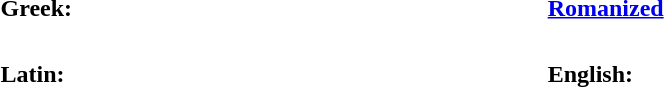<table style="width:75%">
<tr>
<td><strong>Greek:</strong></td>
<td><strong><a href='#'>Romanized</a></strong></td>
</tr>
<tr>
<td><br></td>
<td><br></td>
</tr>
<tr>
<td><strong>Latin:</strong></td>
<td><strong>English:</strong></td>
</tr>
<tr>
<td><br></td>
<td><br></td>
</tr>
</table>
